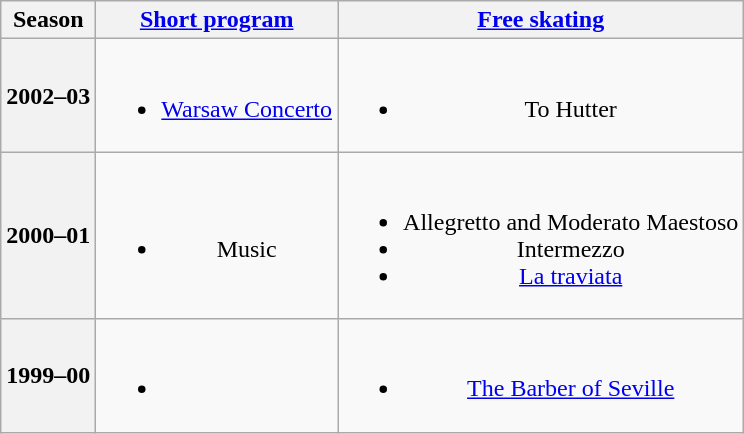<table class=wikitable style=text-align:center>
<tr>
<th>Season</th>
<th><a href='#'>Short program</a></th>
<th><a href='#'>Free skating</a></th>
</tr>
<tr>
<th>2002–03 <br> </th>
<td><br><ul><li><a href='#'>Warsaw Concerto</a> <br></li></ul></td>
<td><br><ul><li>To Hutter</li></ul></td>
</tr>
<tr>
<th>2000–01 <br> </th>
<td><br><ul><li>Music <br></li></ul></td>
<td><br><ul><li>Allegretto and Moderato Maestoso <br></li><li>Intermezzo <br></li><li><a href='#'>La traviata</a> <br></li></ul></td>
</tr>
<tr>
<th>1999–00 <br> </th>
<td><br><ul><li></li></ul></td>
<td><br><ul><li><a href='#'>The Barber of Seville</a></li></ul></td>
</tr>
</table>
